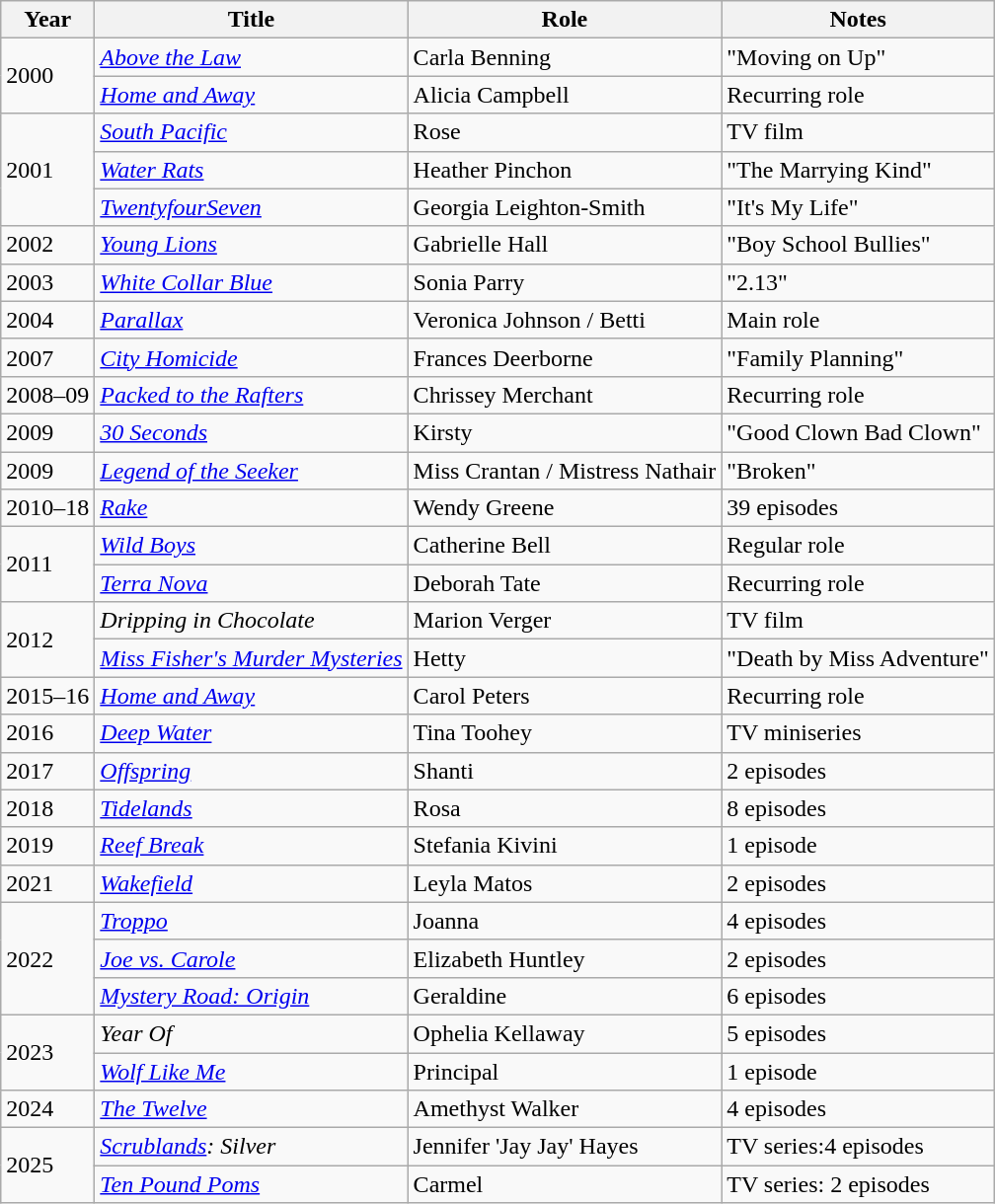<table class="wikitable sortable">
<tr>
<th>Year</th>
<th>Title</th>
<th>Role</th>
<th class="unsortable">Notes</th>
</tr>
<tr>
<td rowspan="2">2000</td>
<td><em><a href='#'>Above the Law</a></em></td>
<td>Carla Benning</td>
<td>"Moving on Up"</td>
</tr>
<tr>
<td><em><a href='#'>Home and Away</a></em></td>
<td>Alicia Campbell</td>
<td>Recurring role</td>
</tr>
<tr>
<td rowspan="3">2001</td>
<td><em><a href='#'>South Pacific</a></em></td>
<td>Rose</td>
<td>TV film</td>
</tr>
<tr>
<td><em><a href='#'>Water Rats</a></em></td>
<td>Heather Pinchon</td>
<td>"The Marrying Kind"</td>
</tr>
<tr>
<td><em><a href='#'>TwentyfourSeven</a></em></td>
<td>Georgia Leighton-Smith</td>
<td>"It's My Life"</td>
</tr>
<tr>
<td>2002</td>
<td><em><a href='#'>Young Lions</a></em></td>
<td>Gabrielle Hall</td>
<td>"Boy School Bullies"</td>
</tr>
<tr>
<td>2003</td>
<td><em><a href='#'>White Collar Blue</a></em></td>
<td>Sonia Parry</td>
<td>"2.13"</td>
</tr>
<tr>
<td>2004</td>
<td><em><a href='#'>Parallax</a></em></td>
<td>Veronica Johnson / Betti</td>
<td>Main role</td>
</tr>
<tr>
<td>2007</td>
<td><em><a href='#'>City Homicide</a></em></td>
<td>Frances Deerborne</td>
<td>"Family Planning"</td>
</tr>
<tr>
<td>2008–09</td>
<td><em><a href='#'>Packed to the Rafters</a></em></td>
<td>Chrissey Merchant</td>
<td>Recurring role</td>
</tr>
<tr>
<td>2009</td>
<td><em><a href='#'>30 Seconds</a></em></td>
<td>Kirsty</td>
<td>"Good Clown Bad Clown"</td>
</tr>
<tr>
<td>2009</td>
<td><em><a href='#'>Legend of the Seeker</a></em></td>
<td>Miss Crantan / Mistress Nathair</td>
<td>"Broken"</td>
</tr>
<tr>
<td>2010–18</td>
<td><em><a href='#'>Rake</a></em></td>
<td>Wendy Greene</td>
<td>39 episodes</td>
</tr>
<tr>
<td rowspan="2">2011</td>
<td><em><a href='#'>Wild Boys</a></em></td>
<td>Catherine Bell</td>
<td>Regular role</td>
</tr>
<tr>
<td><em><a href='#'>Terra Nova</a></em></td>
<td>Deborah Tate</td>
<td>Recurring role</td>
</tr>
<tr>
<td rowspan="2">2012</td>
<td><em>Dripping in Chocolate</em></td>
<td>Marion Verger</td>
<td>TV film</td>
</tr>
<tr>
<td><em><a href='#'>Miss Fisher's Murder Mysteries</a></em></td>
<td>Hetty</td>
<td>"Death by Miss Adventure"</td>
</tr>
<tr>
<td>2015–16</td>
<td><em><a href='#'>Home and Away</a></em></td>
<td>Carol Peters</td>
<td>Recurring role</td>
</tr>
<tr>
<td>2016</td>
<td><em><a href='#'>Deep Water</a></em></td>
<td>Tina Toohey</td>
<td>TV miniseries</td>
</tr>
<tr>
<td>2017</td>
<td><em><a href='#'>Offspring</a></em></td>
<td>Shanti</td>
<td>2 episodes</td>
</tr>
<tr>
<td>2018</td>
<td><em><a href='#'>Tidelands</a></em></td>
<td>Rosa</td>
<td>8 episodes</td>
</tr>
<tr>
<td>2019</td>
<td><em><a href='#'>Reef Break</a></em></td>
<td>Stefania Kivini</td>
<td>1 episode</td>
</tr>
<tr>
<td>2021</td>
<td><em><a href='#'>Wakefield</a></em></td>
<td>Leyla Matos</td>
<td>2 episodes</td>
</tr>
<tr>
<td rowspan="3">2022</td>
<td><em><a href='#'>Troppo</a></em></td>
<td>Joanna</td>
<td>4 episodes</td>
</tr>
<tr>
<td><em><a href='#'>Joe vs. Carole</a></em></td>
<td>Elizabeth Huntley</td>
<td>2 episodes</td>
</tr>
<tr>
<td><em><a href='#'>Mystery Road: Origin</a></em></td>
<td>Geraldine</td>
<td>6 episodes</td>
</tr>
<tr>
<td rowspan="2">2023</td>
<td><em>Year Of</em></td>
<td>Ophelia Kellaway</td>
<td>5 episodes</td>
</tr>
<tr>
<td><em><a href='#'>Wolf Like Me</a></em></td>
<td>Principal</td>
<td>1 episode</td>
</tr>
<tr>
<td>2024</td>
<td><a href='#'><em>The Twelve</em></a></td>
<td>Amethyst Walker</td>
<td>4 episodes</td>
</tr>
<tr>
<td rowspan="2">2025</td>
<td><em><a href='#'>Scrublands</a>: Silver</em></td>
<td>Jennifer 'Jay Jay' Hayes</td>
<td>TV series:4 episodes</td>
</tr>
<tr>
<td><em><a href='#'>Ten Pound Poms</a></em></td>
<td>Carmel</td>
<td>TV series: 2 episodes</td>
</tr>
</table>
